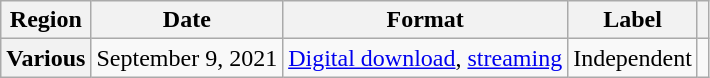<table class="wikitable plainrowheaders">
<tr>
<th>Region</th>
<th>Date</th>
<th>Format</th>
<th>Label</th>
<th scope="col"></th>
</tr>
<tr>
<th scope="row">Various</th>
<td>September 9, 2021</td>
<td><a href='#'>Digital download</a>, <a href='#'>streaming</a></td>
<td>Independent</td>
<td style="text-align:center;"></td>
</tr>
</table>
